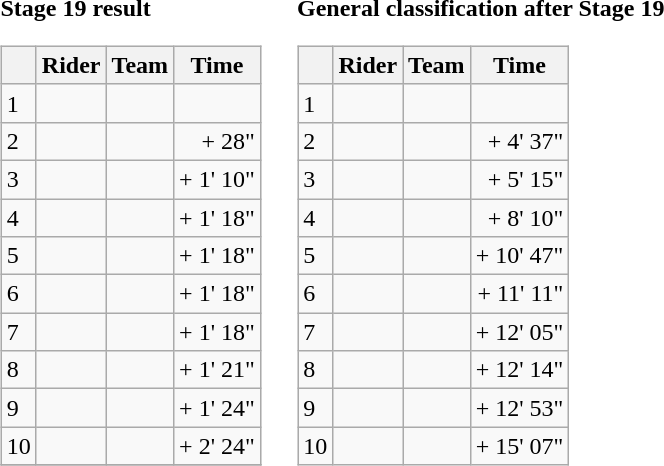<table>
<tr>
<td><strong>Stage 19 result</strong><br><table class="wikitable">
<tr>
<th></th>
<th>Rider</th>
<th>Team</th>
<th>Time</th>
</tr>
<tr>
<td>1</td>
<td> </td>
<td></td>
<td align="right"></td>
</tr>
<tr>
<td>2</td>
<td></td>
<td></td>
<td align="right">+ 28"</td>
</tr>
<tr>
<td>3</td>
<td></td>
<td></td>
<td align="right">+ 1' 10"</td>
</tr>
<tr>
<td>4</td>
<td></td>
<td></td>
<td align="right">+ 1' 18"</td>
</tr>
<tr>
<td>5</td>
<td> </td>
<td></td>
<td align="right">+ 1' 18"</td>
</tr>
<tr>
<td>6</td>
<td> </td>
<td></td>
<td align="right">+ 1' 18"</td>
</tr>
<tr>
<td>7</td>
<td></td>
<td></td>
<td align="right">+ 1' 18"</td>
</tr>
<tr>
<td>8</td>
<td></td>
<td></td>
<td align="right">+ 1' 21"</td>
</tr>
<tr>
<td>9</td>
<td></td>
<td></td>
<td align="right">+ 1' 24"</td>
</tr>
<tr>
<td>10</td>
<td></td>
<td></td>
<td align="right">+ 2' 24"</td>
</tr>
<tr>
</tr>
</table>
</td>
<td></td>
<td><strong>General classification after Stage 19</strong><br><table class="wikitable">
<tr>
<th></th>
<th>Rider</th>
<th>Team</th>
<th>Time</th>
</tr>
<tr>
<td>1</td>
<td> </td>
<td></td>
<td align="right"></td>
</tr>
<tr>
<td>2</td>
<td> </td>
<td></td>
<td align="right">+ 4' 37"</td>
</tr>
<tr>
<td>3</td>
<td></td>
<td></td>
<td align="right">+ 5' 15"</td>
</tr>
<tr>
<td>4</td>
<td></td>
<td></td>
<td align="right">+ 8' 10"</td>
</tr>
<tr>
<td>5</td>
<td></td>
<td></td>
<td align="right">+ 10' 47"</td>
</tr>
<tr>
<td>6</td>
<td></td>
<td></td>
<td align="right">+ 11' 11"</td>
</tr>
<tr>
<td>7</td>
<td></td>
<td></td>
<td align="right">+ 12' 05"</td>
</tr>
<tr>
<td>8</td>
<td></td>
<td></td>
<td align="right">+ 12' 14"</td>
</tr>
<tr>
<td>9</td>
<td></td>
<td></td>
<td align="right">+ 12' 53"</td>
</tr>
<tr>
<td>10</td>
<td></td>
<td></td>
<td align="right">+ 15' 07"</td>
</tr>
</table>
</td>
</tr>
</table>
